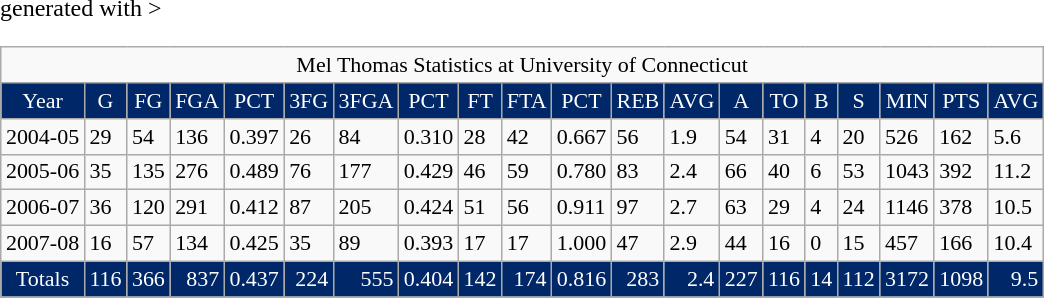<table class="wikitable" <hiddentext>generated with   >
<tr style="text-align:center; font-size:11pt; vertical-align:bottom;">
<td colspan="20" style="height:14px;">Mel Thomas   Statistics at University of Connecticut</td>
</tr>
<tr style="text-align:center; background:#002868; font-size:11pt; color:#fff; vertical-align:bottom;">
<td style="height:14px;">Year</td>
<td>G</td>
<td>FG</td>
<td>FGA</td>
<td>PCT</td>
<td>3FG</td>
<td>3FGA</td>
<td>PCT</td>
<td>FT</td>
<td>FTA</td>
<td>PCT</td>
<td>REB</td>
<td>AVG</td>
<td>A</td>
<td>TO</td>
<td>B</td>
<td>S</td>
<td>MIN</td>
<td>PTS</td>
<td>AVG</td>
</tr>
<tr style="font-size:11pt; vertical-align:bottom;">
<td style="text-align:right; height:14px; ">2004-05</td>
<td>29</td>
<td>54</td>
<td>136</td>
<td>0.397</td>
<td>26</td>
<td>84</td>
<td>0.310</td>
<td>28</td>
<td>42</td>
<td>0.667</td>
<td>56</td>
<td>1.9</td>
<td>54</td>
<td>31</td>
<td>4</td>
<td>20</td>
<td>526</td>
<td>162</td>
<td>5.6</td>
</tr>
<tr style="font-size:11pt; vertical-align:bottom;">
<td style="text-align:right; height:14px; ">2005-06</td>
<td>35</td>
<td>135</td>
<td>276</td>
<td>0.489</td>
<td>76</td>
<td>177</td>
<td>0.429</td>
<td>46</td>
<td>59</td>
<td>0.780</td>
<td>83</td>
<td>2.4</td>
<td>66</td>
<td>40</td>
<td>6</td>
<td>53</td>
<td>1043</td>
<td>392</td>
<td>11.2</td>
</tr>
<tr style="font-size:11pt; vertical-align:bottom;">
<td style="text-align:right; height:14px; ">2006-07</td>
<td>36</td>
<td>120</td>
<td>291</td>
<td>0.412</td>
<td>87</td>
<td>205</td>
<td>0.424</td>
<td>51</td>
<td>56</td>
<td>0.911</td>
<td>97</td>
<td>2.7</td>
<td>63</td>
<td>29</td>
<td>4</td>
<td>24</td>
<td>1146</td>
<td>378</td>
<td>10.5</td>
</tr>
<tr style="font-size:11pt; vertical-align:bottom;">
<td style="text-align:right; height:14px; ">2007-08</td>
<td>16</td>
<td>57</td>
<td>134</td>
<td>0.425</td>
<td>35</td>
<td>89</td>
<td>0.393</td>
<td>17</td>
<td>17</td>
<td>1.000</td>
<td>47</td>
<td>2.9</td>
<td>44</td>
<td>16</td>
<td>0</td>
<td>15</td>
<td>457</td>
<td>166</td>
<td>10.4</td>
</tr>
<tr style="background:#002868; font-size:11pt; color:#fff; vertical-align:bottom;">
<td style="text-align:center; height:14px; ">Totals</td>
<td style="text-align:right; ">116</td>
<td style="text-align:right; ">366</td>
<td style="text-align:right; ">837</td>
<td style="text-align:right; ">0.437</td>
<td style="text-align:right; ">224</td>
<td style="text-align:right; ">555</td>
<td style="text-align:right; ">0.404</td>
<td style="text-align:right; ">142</td>
<td style="text-align:right; ">174</td>
<td style="text-align:right; ">0.816</td>
<td style="text-align:right; ">283</td>
<td style="text-align:right; ">2.4</td>
<td style="text-align:right; ">227</td>
<td style="text-align:right; ">116</td>
<td style="text-align:right; ">14</td>
<td style="text-align:right; ">112</td>
<td style="text-align:right; ">3172</td>
<td style="text-align:right; ">1098</td>
<td style="text-align:right; ">9.5</td>
</tr>
</table>
